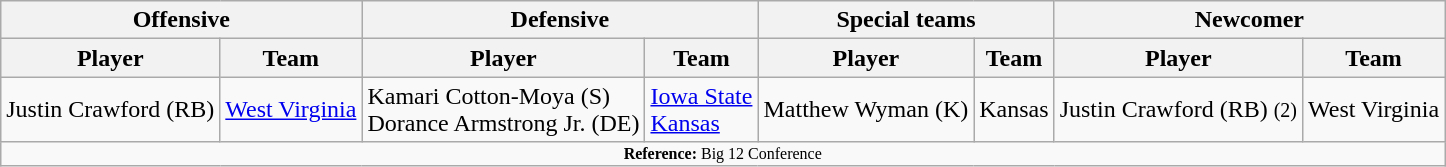<table class="wikitable">
<tr>
<th colspan="2">Offensive</th>
<th colspan="2">Defensive</th>
<th colspan="2">Special teams</th>
<th colspan="2">Newcomer</th>
</tr>
<tr>
<th>Player</th>
<th>Team</th>
<th>Player</th>
<th>Team</th>
<th>Player</th>
<th>Team</th>
<th>Player</th>
<th>Team</th>
</tr>
<tr>
<td>Justin Crawford (RB)</td>
<td><a href='#'>West Virginia</a></td>
<td>Kamari Cotton-Moya (S)<br>Dorance Armstrong Jr. (DE)</td>
<td><a href='#'>Iowa State</a><br><a href='#'>Kansas</a></td>
<td>Matthew Wyman (K)</td>
<td>Kansas</td>
<td>Justin Crawford (RB) <small>(2)</small></td>
<td>West Virginia</td>
</tr>
<tr>
<td colspan="12"  style="font-size:8pt; text-align:center;"><strong>Reference:</strong> Big 12 Conference</td>
</tr>
</table>
